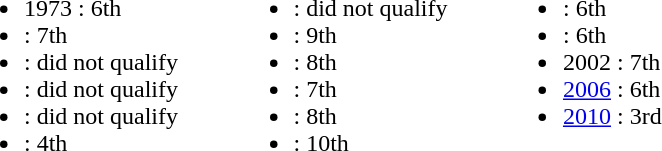<table border="0" cellpadding="2">
<tr valign="top">
<td><br><ul><li>1973 : 6th</li><li> : 7th</li><li> : did not qualify</li><li> : did not qualify</li><li> : did not qualify</li><li> : 4th</li></ul></td>
<td width="25"> </td>
<td valign="top"><br><ul><li> : did not qualify</li><li> : 9th</li><li> : 8th</li><li> : 7th</li><li> : 8th</li><li> : 10th</li></ul></td>
<td width="25"> </td>
<td valign="top"><br><ul><li> : 6th</li><li> : 6th</li><li>2002 : 7th</li><li><a href='#'>2006</a> : 6th</li><li><a href='#'>2010</a> :  3rd</li></ul></td>
</tr>
</table>
